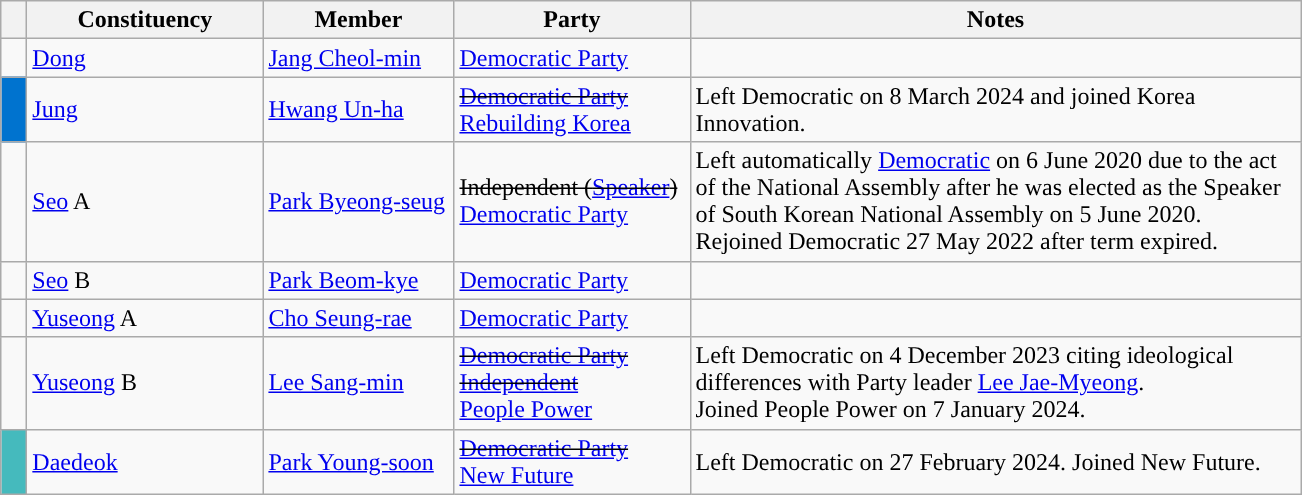<table class="wikitable sortable">
<tr>
<th scope="col" style="width:10px;" class="unsortable"></th>
<th scope="col" style="width:150px;">Constituency</th>
<th scope="col" style="width:120px;">Member</th>
<th scope="col" style="width:150px;">Party</th>
<th scope="col" style="width:400px;" class="unsortable">Notes</th>
</tr>
<tr>
<td scope="row" style="background-color:"></td>
<td><a href='#'>Dong</a></td>
<td><a href='#'>Jang Cheol-min</a></td>
<td><a href='#'>Democratic Party</a></td>
<td></td>
</tr>
<tr>
<td scope="row" style="background-color:#0073CF"></td>
<td><a href='#'>Jung</a></td>
<td><a href='#'>Hwang Un-ha</a></td>
<td><s><a href='#'>Democratic Party</a></s><br><a href='#'>Rebuilding Korea</a></td>
<td>Left Democratic on 8 March 2024 and joined Korea Innovation.</td>
</tr>
<tr>
<td scope="row" style="background-color:"></td>
<td><a href='#'>Seo</a> A</td>
<td><a href='#'>Park Byeong-seug</a></td>
<td><s> Independent (<a href='#'>Speaker</a>) </s> <br> <a href='#'>Democratic Party</a> <br></td>
<td>Left automatically <a href='#'>Democratic</a> on 6 June 2020 due to the act of the National Assembly after he was elected as the Speaker of South Korean National Assembly on 5 June 2020. <br> Rejoined Democratic 27 May 2022 after term expired.</td>
</tr>
<tr>
<td scope="row" style="background-color:"></td>
<td><a href='#'>Seo</a> B</td>
<td><a href='#'>Park Beom-kye</a></td>
<td><a href='#'>Democratic Party</a></td>
<td></td>
</tr>
<tr>
<td scope="row" style="background-color:"></td>
<td><a href='#'>Yuseong</a> A</td>
<td><a href='#'>Cho Seung-rae</a></td>
<td><a href='#'>Democratic Party</a></td>
<td></td>
</tr>
<tr>
<td scope="row" style="background-color:"></td>
<td><a href='#'>Yuseong</a> B</td>
<td><a href='#'>Lee Sang-min</a></td>
<td><s><a href='#'>Democratic Party</a></s> <br> <s> <a href='#'>Independent</a> </s> <br> <a href='#'>People Power</a></td>
<td>Left Democratic on 4 December 2023 citing ideological differences with Party leader <a href='#'>Lee Jae-Myeong</a>.<br> Joined People Power on 7 January 2024.</td>
</tr>
<tr>
<td scope="row" style="background-color:#45BABD"></td>
<td><a href='#'>Daedeok</a></td>
<td><a href='#'>Park Young-soon</a></td>
<td><s><a href='#'>Democratic Party</a></s> <br> <a href='#'>New Future</a></td>
<td>Left Democratic on 27 February 2024. Joined New Future.</td>
</tr>
</table>
